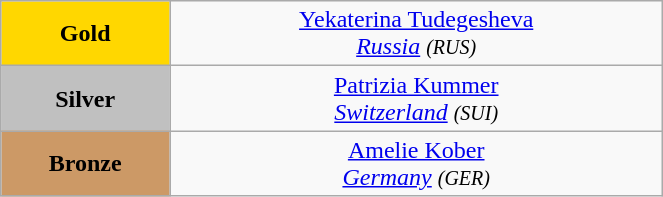<table class="wikitable" style=" text-align:center; " width="35%">
<tr>
<td bgcolor="gold"><strong>Gold</strong></td>
<td> <a href='#'>Yekaterina Tudegesheva</a><br><em><a href='#'>Russia</a> <small>(RUS)</small></em></td>
</tr>
<tr>
<td bgcolor="silver"><strong>Silver</strong></td>
<td> <a href='#'>Patrizia Kummer</a><br><em><a href='#'>Switzerland</a> <small>(SUI)</small></em></td>
</tr>
<tr>
<td bgcolor="CC9966"><strong>Bronze</strong></td>
<td> <a href='#'>Amelie Kober</a><br><em><a href='#'>Germany</a> <small>(GER)</small></em></td>
</tr>
</table>
